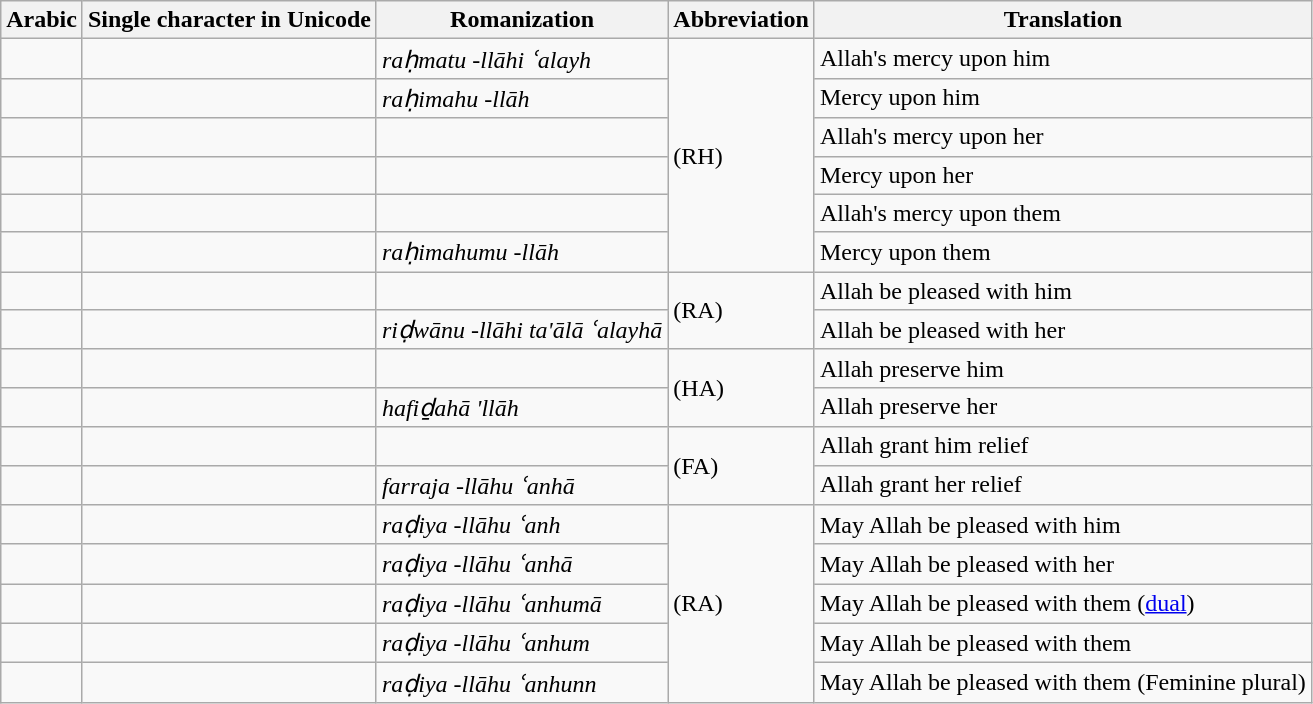<table class="wikitable">
<tr>
<th>Arabic</th>
<th>Single character in Unicode</th>
<th>Romanization</th>
<th>Abbreviation</th>
<th>Translation</th>
</tr>
<tr>
<td></td>
<td></td>
<td><em>raḥmatu -llāhi ʿalayh</em></td>
<td rowspan="6">(RH)</td>
<td>Allah's mercy upon him</td>
</tr>
<tr>
<td></td>
<td></td>
<td><em>raḥimahu -llāh</em></td>
<td>Mercy upon him</td>
</tr>
<tr>
<td></td>
<td></td>
<td></td>
<td>Allah's mercy upon her</td>
</tr>
<tr>
<td></td>
<td></td>
<td></td>
<td>Mercy upon her</td>
</tr>
<tr>
<td></td>
<td></td>
<td></td>
<td>Allah's mercy upon them</td>
</tr>
<tr>
<td></td>
<td></td>
<td><em>raḥimahumu -llāh</em></td>
<td>Mercy upon them</td>
</tr>
<tr>
<td></td>
<td></td>
<td></td>
<td rowspan="2">(RA)</td>
<td>Allah be pleased with him</td>
</tr>
<tr>
<td></td>
<td></td>
<td><em>riḍwānu -llāhi ta'ālā ʿalayhā</em></td>
<td>Allah be pleased with her</td>
</tr>
<tr>
<td></td>
<td></td>
<td></td>
<td rowspan="2">(HA)</td>
<td>Allah preserve him</td>
</tr>
<tr>
<td></td>
<td></td>
<td><em>hafiḏahā 'llāh</em></td>
<td>Allah preserve her</td>
</tr>
<tr>
<td></td>
<td></td>
<td></td>
<td rowspan="2">(FA)</td>
<td>Allah grant him relief</td>
</tr>
<tr>
<td></td>
<td></td>
<td><em>farraja -llāhu ʿanhā</em></td>
<td>Allah grant her relief</td>
</tr>
<tr>
<td></td>
<td></td>
<td><em>raḍiya -llāhu ʿanh</em></td>
<td rowspan="5">(RA)</td>
<td>May Allah be pleased with him</td>
</tr>
<tr>
<td></td>
<td></td>
<td><em>raḍiya -llāhu ʿanhā</em></td>
<td>May Allah be pleased with her</td>
</tr>
<tr>
<td></td>
<td></td>
<td><em>raḍiya -llāhu ʿanhumā</em></td>
<td>May Allah be pleased with them (<a href='#'>dual</a>)</td>
</tr>
<tr>
<td></td>
<td></td>
<td><em>raḍiya -llāhu ʿanhum</em></td>
<td>May Allah be pleased with them</td>
</tr>
<tr>
<td></td>
<td></td>
<td><em>raḍiya -llāhu ʿanhunn</em></td>
<td>May Allah be pleased with them (Feminine plural)</td>
</tr>
</table>
